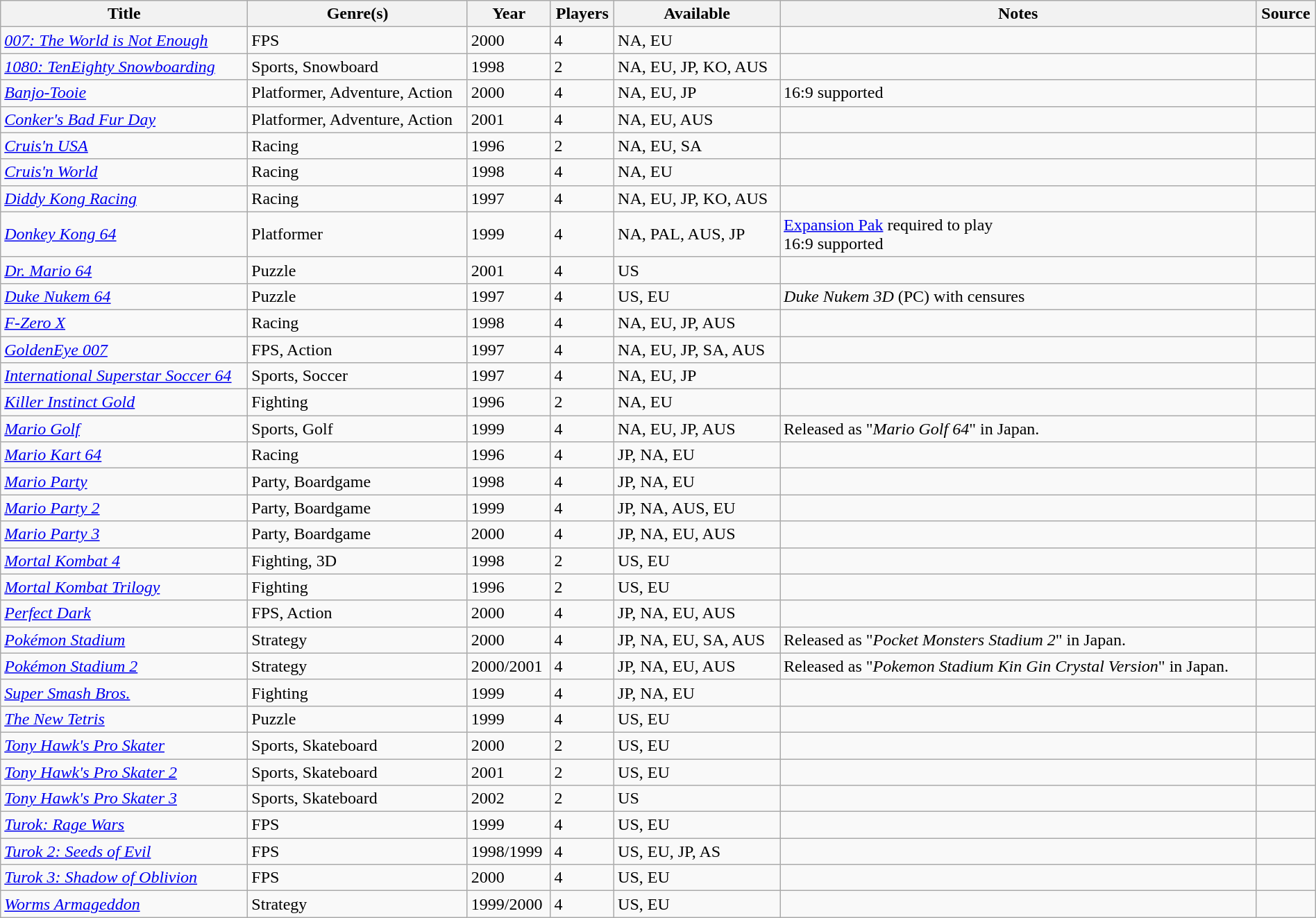<table class="wikitable sortable" style="width:100%;">
<tr>
<th>Title</th>
<th>Genre(s)</th>
<th>Year</th>
<th>Players</th>
<th>Available</th>
<th>Notes</th>
<th>Source</th>
</tr>
<tr>
<td><em><a href='#'>007: The World is Not Enough</a></em></td>
<td>FPS</td>
<td>2000</td>
<td>4</td>
<td>NA, EU</td>
<td></td>
<td></td>
</tr>
<tr>
<td><em><a href='#'>1080: TenEighty Snowboarding</a></em></td>
<td>Sports, Snowboard</td>
<td>1998</td>
<td>2</td>
<td>NA, EU, JP, KO, AUS</td>
<td></td>
<td></td>
</tr>
<tr>
<td><em><a href='#'>Banjo-Tooie</a></em></td>
<td>Platformer, Adventure, Action</td>
<td>2000</td>
<td>4</td>
<td>NA, EU, JP</td>
<td>16:9 supported</td>
<td></td>
</tr>
<tr>
<td><em><a href='#'>Conker's Bad Fur Day</a></em></td>
<td>Platformer, Adventure, Action</td>
<td>2001</td>
<td>4</td>
<td>NA, EU, AUS</td>
<td></td>
<td></td>
</tr>
<tr>
<td><em><a href='#'>Cruis'n USA</a></em></td>
<td>Racing</td>
<td>1996</td>
<td>2</td>
<td>NA, EU, SA</td>
<td></td>
<td></td>
</tr>
<tr>
<td><em><a href='#'>Cruis'n World</a></em></td>
<td>Racing</td>
<td>1998</td>
<td>4</td>
<td>NA, EU</td>
<td></td>
<td></td>
</tr>
<tr>
<td><em><a href='#'>Diddy Kong Racing</a></em></td>
<td>Racing</td>
<td>1997</td>
<td>4</td>
<td>NA, EU, JP, KO, AUS</td>
<td></td>
<td></td>
</tr>
<tr>
<td><em><a href='#'>Donkey Kong 64</a></em></td>
<td>Platformer</td>
<td>1999</td>
<td>4</td>
<td>NA, PAL, AUS, JP</td>
<td><a href='#'>Expansion Pak</a> required to play<br>16:9 supported</td>
<td></td>
</tr>
<tr>
<td><em><a href='#'>Dr. Mario 64</a></em></td>
<td>Puzzle</td>
<td>2001</td>
<td>4</td>
<td>US</td>
<td></td>
<td></td>
</tr>
<tr>
<td><em><a href='#'>Duke Nukem 64</a></em></td>
<td>Puzzle</td>
<td>1997</td>
<td>4</td>
<td>US, EU</td>
<td><em>Duke Nukem 3D</em> (PC) with censures</td>
<td></td>
</tr>
<tr>
<td><em><a href='#'>F-Zero X</a></em></td>
<td>Racing</td>
<td>1998</td>
<td>4</td>
<td>NA, EU, JP, AUS</td>
<td></td>
<td></td>
</tr>
<tr>
<td><em><a href='#'>GoldenEye 007</a></em></td>
<td>FPS, Action</td>
<td>1997</td>
<td>4</td>
<td>NA, EU, JP, SA, AUS</td>
<td></td>
<td></td>
</tr>
<tr>
<td><em><a href='#'>International Superstar Soccer 64</a></em></td>
<td>Sports, Soccer</td>
<td>1997</td>
<td>4</td>
<td>NA, EU, JP</td>
<td></td>
<td></td>
</tr>
<tr>
<td><em><a href='#'>Killer Instinct Gold</a></em></td>
<td>Fighting</td>
<td>1996</td>
<td>2</td>
<td>NA, EU</td>
<td></td>
<td></td>
</tr>
<tr>
<td><em><a href='#'>Mario Golf</a></em></td>
<td>Sports, Golf</td>
<td>1999</td>
<td>4</td>
<td>NA, EU, JP, AUS</td>
<td>Released as "<em>Mario Golf 64</em>" in Japan.</td>
<td></td>
</tr>
<tr>
<td><em><a href='#'>Mario Kart 64</a></em></td>
<td>Racing</td>
<td>1996</td>
<td>4</td>
<td>JP, NA, EU</td>
<td></td>
<td></td>
</tr>
<tr>
<td><em><a href='#'>Mario Party</a></em></td>
<td>Party, Boardgame</td>
<td>1998</td>
<td>4</td>
<td>JP, NA, EU</td>
<td></td>
<td></td>
</tr>
<tr>
<td><em><a href='#'>Mario Party 2</a></em></td>
<td>Party, Boardgame</td>
<td>1999</td>
<td>4</td>
<td>JP, NA, AUS, EU</td>
<td></td>
<td></td>
</tr>
<tr>
<td><em><a href='#'>Mario Party 3</a></em></td>
<td>Party, Boardgame</td>
<td>2000</td>
<td>4</td>
<td>JP, NA, EU, AUS</td>
<td></td>
<td></td>
</tr>
<tr>
<td><em><a href='#'>Mortal Kombat 4</a></em></td>
<td>Fighting, 3D</td>
<td>1998</td>
<td>2</td>
<td>US, EU</td>
<td></td>
<td></td>
</tr>
<tr>
<td><em><a href='#'>Mortal Kombat Trilogy</a></em></td>
<td>Fighting</td>
<td>1996</td>
<td>2</td>
<td>US, EU</td>
<td></td>
<td></td>
</tr>
<tr>
<td><em><a href='#'>Perfect Dark</a></em></td>
<td>FPS, Action</td>
<td>2000</td>
<td>4</td>
<td>JP, NA, EU, AUS</td>
<td></td>
<td></td>
</tr>
<tr>
<td><em><a href='#'>Pokémon Stadium</a></em></td>
<td>Strategy</td>
<td>2000</td>
<td>4</td>
<td>JP, NA, EU, SA, AUS</td>
<td>Released as "<em>Pocket Monsters Stadium 2</em>" in Japan.</td>
<td></td>
</tr>
<tr>
<td><em><a href='#'>Pokémon Stadium 2</a></em></td>
<td>Strategy</td>
<td>2000/2001</td>
<td>4</td>
<td>JP, NA, EU, AUS</td>
<td>Released as "<em>Pokemon Stadium Kin Gin Crystal Version</em>" in Japan.</td>
<td></td>
</tr>
<tr>
<td><em><a href='#'>Super Smash Bros.</a></em></td>
<td>Fighting</td>
<td>1999</td>
<td>4</td>
<td>JP, NA, EU</td>
<td></td>
<td></td>
</tr>
<tr>
<td><em><a href='#'>The New Tetris</a></em></td>
<td>Puzzle</td>
<td>1999</td>
<td>4</td>
<td>US, EU</td>
<td></td>
<td></td>
</tr>
<tr>
<td><em><a href='#'>Tony Hawk's Pro Skater</a></em></td>
<td>Sports, Skateboard</td>
<td>2000</td>
<td>2</td>
<td>US, EU</td>
<td></td>
<td></td>
</tr>
<tr>
<td><em><a href='#'>Tony Hawk's Pro Skater 2</a></em></td>
<td>Sports, Skateboard</td>
<td>2001</td>
<td>2</td>
<td>US, EU</td>
<td></td>
<td></td>
</tr>
<tr>
<td><em><a href='#'>Tony Hawk's Pro Skater 3</a></em></td>
<td>Sports, Skateboard</td>
<td>2002</td>
<td>2</td>
<td>US</td>
<td></td>
<td></td>
</tr>
<tr>
<td><em><a href='#'>Turok: Rage Wars</a></em></td>
<td>FPS</td>
<td>1999</td>
<td>4</td>
<td>US, EU</td>
<td></td>
<td></td>
</tr>
<tr>
<td><em><a href='#'>Turok 2: Seeds of Evil</a></em></td>
<td>FPS</td>
<td>1998/1999</td>
<td>4</td>
<td>US, EU, JP, AS</td>
<td></td>
<td></td>
</tr>
<tr>
<td><em><a href='#'>Turok 3: Shadow of Oblivion</a></em></td>
<td>FPS</td>
<td>2000</td>
<td>4</td>
<td>US, EU</td>
<td></td>
<td></td>
</tr>
<tr>
<td><em><a href='#'>Worms Armageddon</a></em></td>
<td>Strategy</td>
<td>1999/2000</td>
<td>4</td>
<td>US, EU</td>
<td></td>
<td></td>
</tr>
</table>
